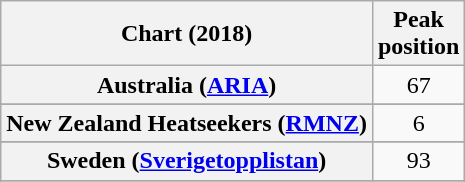<table class="wikitable sortable plainrowheaders" style="text-align:center">
<tr>
<th scope="col">Chart (2018)</th>
<th scope="col">Peak<br> position</th>
</tr>
<tr>
<th scope="row">Australia (<a href='#'>ARIA</a>)</th>
<td>67</td>
</tr>
<tr>
</tr>
<tr>
</tr>
<tr>
</tr>
<tr>
</tr>
<tr>
</tr>
<tr>
</tr>
<tr>
</tr>
<tr>
<th scope="row">New Zealand Heatseekers (<a href='#'>RMNZ</a>)</th>
<td>6</td>
</tr>
<tr>
</tr>
<tr>
</tr>
<tr>
</tr>
<tr>
<th scope="row">Sweden (<a href='#'>Sverigetopplistan</a>)</th>
<td>93</td>
</tr>
<tr>
</tr>
<tr>
</tr>
</table>
